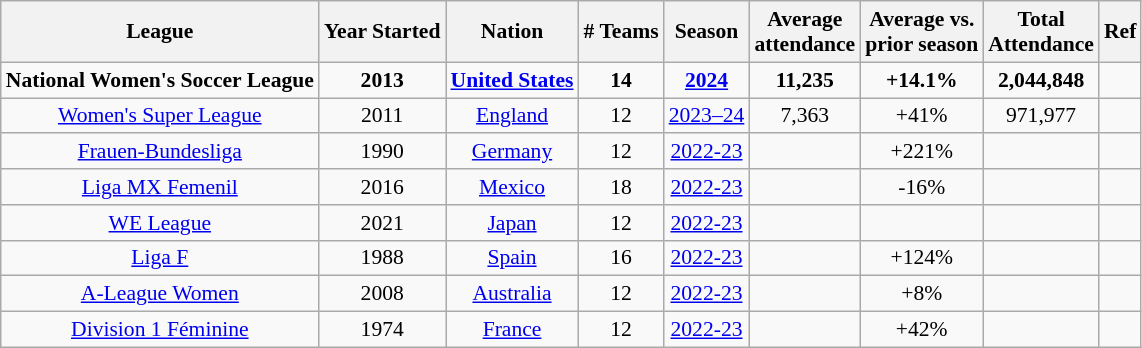<table class="wikitable sortable" style="text-align:center;font-size:90%;">
<tr>
<th>League</th>
<th>Year Started</th>
<th>Nation</th>
<th># Teams</th>
<th>Season</th>
<th>Average<br>attendance</th>
<th>Average vs. <br> prior season</th>
<th>Total <br> Attendance</th>
<th>Ref</th>
</tr>
<tr style="font-weight:bold;">
<td>National Women's Soccer League</td>
<td>2013</td>
<td><a href='#'>United States</a></td>
<td>14</td>
<td><a href='#'>2024</a></td>
<td>11,235</td>
<td>+14.1%</td>
<td>2,044,848</td>
<td></td>
</tr>
<tr>
<td><a href='#'>Women's Super League</a></td>
<td>2011</td>
<td><a href='#'>England</a></td>
<td>12</td>
<td><a href='#'>2023–24</a></td>
<td>7,363</td>
<td>+41%</td>
<td>971,977</td>
<td></td>
</tr>
<tr>
<td><a href='#'>Frauen-Bundesliga</a></td>
<td>1990</td>
<td><a href='#'>Germany</a></td>
<td>12</td>
<td><a href='#'>2022-23</a></td>
<td></td>
<td>+221%</td>
<td></td>
<td></td>
</tr>
<tr>
<td><a href='#'>Liga MX Femenil</a></td>
<td>2016</td>
<td><a href='#'>Mexico</a></td>
<td>18</td>
<td><a href='#'>2022-23</a></td>
<td></td>
<td>-16%</td>
<td></td>
<td></td>
</tr>
<tr>
<td><a href='#'>WE League</a></td>
<td>2021</td>
<td><a href='#'>Japan</a></td>
<td>12</td>
<td><a href='#'>2022-23</a></td>
<td></td>
<td></td>
<td></td>
<td></td>
</tr>
<tr>
<td><a href='#'>Liga F</a></td>
<td>1988</td>
<td><a href='#'>Spain</a></td>
<td>16</td>
<td><a href='#'>2022-23</a></td>
<td></td>
<td>+124%</td>
<td></td>
<td></td>
</tr>
<tr>
<td><a href='#'>A-League Women</a></td>
<td>2008</td>
<td><a href='#'>Australia</a></td>
<td>12</td>
<td><a href='#'>2022-23</a></td>
<td></td>
<td>+8%</td>
<td></td>
<td></td>
</tr>
<tr>
<td><a href='#'>Division 1 Féminine</a></td>
<td>1974</td>
<td><a href='#'>France</a></td>
<td>12</td>
<td><a href='#'>2022-23</a></td>
<td></td>
<td>+42%</td>
<td></td>
<td></td>
</tr>
</table>
